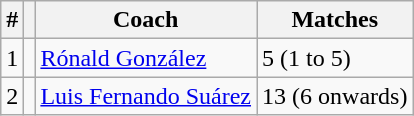<table class="wikitable">
<tr>
<th>#</th>
<th></th>
<th>Coach</th>
<th>Matches</th>
</tr>
<tr>
<td>1</td>
<td></td>
<td><a href='#'>Rónald González</a></td>
<td>5 (1 to 5)</td>
</tr>
<tr>
<td>2</td>
<td></td>
<td><a href='#'>Luis Fernando Suárez</a></td>
<td>13 (6 onwards)</td>
</tr>
</table>
